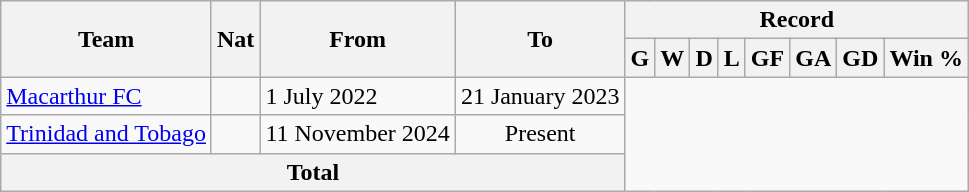<table class="wikitable" style="text-align: center">
<tr>
<th rowspan="2">Team</th>
<th rowspan="2">Nat</th>
<th rowspan="2">From</th>
<th rowspan="2">To</th>
<th colspan="8">Record</th>
</tr>
<tr>
<th>G</th>
<th>W</th>
<th>D</th>
<th>L</th>
<th>GF</th>
<th>GA</th>
<th>GD</th>
<th>Win %</th>
</tr>
<tr>
<td align=left><a href='#'>Macarthur FC</a></td>
<td></td>
<td align=left>1 July 2022</td>
<td align=left>21 January 2023<br></td>
</tr>
<tr>
<td><a href='#'>Trinidad and Tobago</a></td>
<td></td>
<td>11 November 2024</td>
<td>Present<br></td>
</tr>
<tr>
<th colspan="4">Total<br></th>
</tr>
</table>
